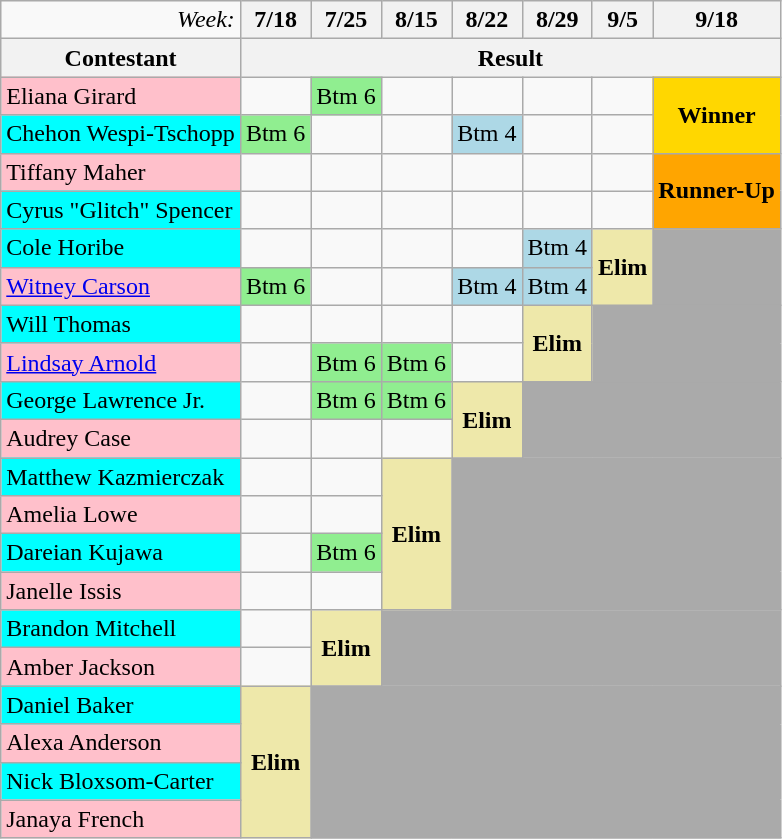<table class="wikitable">
<tr>
<td align="right"><em>Week:</em></td>
<th>7/18</th>
<th>7/25</th>
<th>8/15</th>
<th>8/22</th>
<th>8/29</th>
<th>9/5</th>
<th>9/18</th>
</tr>
<tr>
<th>Contestant</th>
<th colspan="22" style="text-align:center;">Result</th>
</tr>
<tr>
<td style="background:pink;">Eliana Girard</td>
<td></td>
<td style="background:Lightgreen; text-align:center;">Btm 6</td>
<td></td>
<td></td>
<td></td>
<td></td>
<td rowspan="2"  style="background:gold; text-align:center;"><strong>Winner</strong></td>
</tr>
<tr>
<td style="background:cyan;">Chehon Wespi-Tschopp</td>
<td style="background:Lightgreen; text-align:center;">Btm 6</td>
<td></td>
<td></td>
<td style="background:Lightblue; text-align:center;">Btm 4</td>
<td></td>
<td></td>
</tr>
<tr>
<td style="background:pink;">Tiffany Maher</td>
<td></td>
<td></td>
<td></td>
<td></td>
<td></td>
<td></td>
<td rowspan="2"  style="background:orange; text-align:center;"><strong>Runner-Up</strong></td>
</tr>
<tr>
<td style="background:cyan;">Cyrus "Glitch" Spencer</td>
<td></td>
<td></td>
<td></td>
<td></td>
<td></td>
<td></td>
</tr>
<tr>
<td style="background:cyan;">Cole Horibe</td>
<td></td>
<td></td>
<td></td>
<td></td>
<td style="background:Lightblue; text-align:center;">Btm 4</td>
<td rowspan="2"  style="background:palegoldenrod; text-align:center;"><strong>Elim</strong></td>
<td colspan="7" rowspan="2" style="background:#aaa;"></td>
</tr>
<tr>
<td style="background:pink;"><a href='#'>Witney Carson</a></td>
<td style="background:Lightgreen; text-align:center;">Btm 6</td>
<td></td>
<td></td>
<td style="background:Lightblue; text-align:center;">Btm 4</td>
<td style="background:Lightblue; text-align:center;">Btm 4</td>
</tr>
<tr>
<td style="background:cyan;">Will Thomas</td>
<td></td>
<td></td>
<td></td>
<td></td>
<td rowspan="2"  style="background:palegoldenrod; text-align:center;"><strong>Elim</strong></td>
<td colspan="7" rowspan="2" style="background:#aaa;"></td>
</tr>
<tr>
<td style="background:pink;"><a href='#'>Lindsay Arnold</a></td>
<td></td>
<td style="background:Lightgreen; text-align:center;">Btm 6</td>
<td style="background:Lightgreen; text-align:center;">Btm 6</td>
<td></td>
</tr>
<tr>
<td style="background:cyan;">George Lawrence Jr.</td>
<td></td>
<td style="background:Lightgreen; text-align:center;">Btm 6</td>
<td style="background:Lightgreen; text-align:center;">Btm 6</td>
<td rowspan="2"  style="background:palegoldenrod; text-align:center;"><strong>Elim</strong></td>
<td colspan="7" rowspan="2" style="background:#aaa;"></td>
</tr>
<tr>
<td style="background:pink;">Audrey Case</td>
<td></td>
<td></td>
<td></td>
</tr>
<tr>
<td style="background:cyan;">Matthew Kazmierczak</td>
<td></td>
<td></td>
<td rowspan="4"  style="background:palegoldenrod; text-align:center;"><strong>Elim</strong></td>
<td colspan="7" rowspan="4" style="background:#aaa;"></td>
</tr>
<tr>
<td style="background:pink;">Amelia Lowe</td>
<td></td>
<td></td>
</tr>
<tr>
<td style="background:cyan;">Dareian Kujawa</td>
<td></td>
<td style="background:Lightgreen; text-align:center;">Btm 6</td>
</tr>
<tr>
<td style="background:pink;">Janelle Issis</td>
<td></td>
<td></td>
</tr>
<tr>
<td style="background:cyan;">Brandon Mitchell</td>
<td></td>
<td rowspan="2"  style="background:palegoldenrod; text-align:center;"><strong>Elim</strong></td>
<td colspan="7" rowspan="2" style="background:#aaa;"></td>
</tr>
<tr>
<td style="background:pink;">Amber Jackson</td>
<td></td>
</tr>
<tr>
<td style="background:cyan;">Daniel Baker</td>
<td rowspan="4"  style="background:palegoldenrod; text-align:center;"><strong>Elim</strong></td>
<td colspan="7" rowspan="4" style="background:#aaa;"></td>
</tr>
<tr>
<td style="background:pink;">Alexa Anderson</td>
</tr>
<tr>
<td style="background:cyan;">Nick Bloxsom-Carter</td>
</tr>
<tr>
<td style="background:pink;">Janaya French</td>
</tr>
</table>
